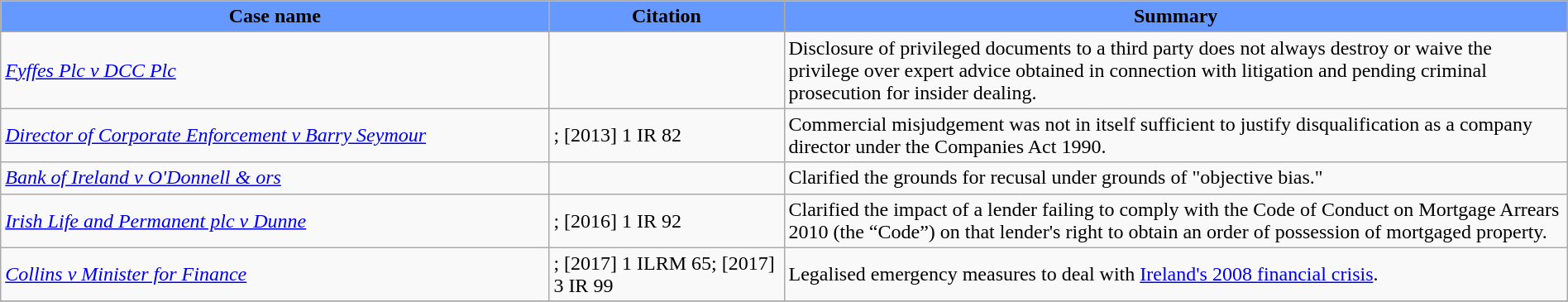<table class="wikitable" style="margin:auto;width:100%">
<tr>
<th style="background:#6699FF">Case name</th>
<th style="background:#6699FF;width:15%">Citation</th>
<th style="background:#6699FF;width:50%">Summary</th>
</tr>
<tr>
<td><em><a href='#'>Fyffes Plc v DCC Plc</a></em></td>
<td></td>
<td>Disclosure of privileged documents to a third party does not always destroy or waive the privilege over expert advice obtained in connection with litigation and pending criminal prosecution for insider dealing.</td>
</tr>
<tr>
<td><em><a href='#'>Director of Corporate Enforcement v Barry Seymour</a></em></td>
<td>; [2013] 1 IR 82</td>
<td>Commercial misjudgement was not in itself sufficient to justify disqualification as a company director under the Companies Act 1990.</td>
</tr>
<tr>
<td><em><a href='#'>Bank of Ireland v O'Donnell & ors</a></em></td>
<td></td>
<td>Clarified the grounds for recusal under grounds of "objective bias."</td>
</tr>
<tr>
<td><em><a href='#'>Irish Life and Permanent plc v Dunne</a></em></td>
<td>; [2016] 1 IR 92</td>
<td>Clarified the impact of a lender failing to comply with the Code of Conduct on Mortgage Arrears 2010 (the “Code”) on that lender's right to obtain an order of possession of mortgaged property.</td>
</tr>
<tr>
<td><em><a href='#'>Collins v Minister for Finance</a></em></td>
<td>; [2017] 1 ILRM 65; [2017] 3 IR 99</td>
<td>Legalised emergency measures to deal with <a href='#'>Ireland's 2008 financial crisis</a>.</td>
</tr>
<tr>
</tr>
</table>
